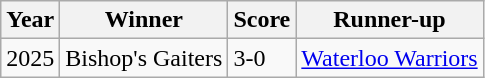<table class="wikitable">
<tr>
<th>Year</th>
<th>Winner</th>
<th>Score</th>
<th>Runner-up</th>
</tr>
<tr>
<td>2025</td>
<td>Bishop's Gaiters</td>
<td>3-0</td>
<td><a href='#'>Waterloo Warriors</a></td>
</tr>
</table>
